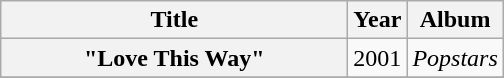<table class="wikitable plainrowheaders" style="text-align:center;" border="1">
<tr>
<th scope="col" style="width:14em;">Title</th>
<th scope="col">Year</th>
<th scope="col">Album</th>
</tr>
<tr>
<th scope="row">"Love This Way"</th>
<td>2001</td>
<td><em>Popstars</em></td>
</tr>
<tr>
</tr>
</table>
